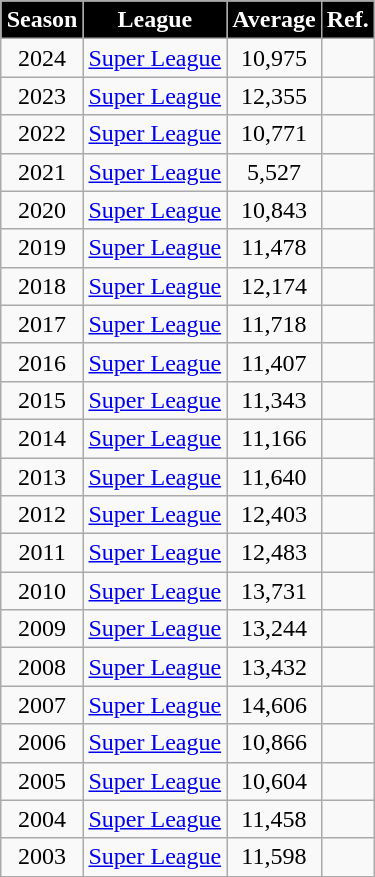<table class="wikitable" style="text-align: center;margin-left:1em;float:right"">
<tr>
<th style="background-color:#000000; color:#FFFFFF; border:3px ##;">Season</th>
<th style="background-color:#000000; color:#FFFFFF; border:3px ##;">League</th>
<th style="background-color:#000000; color:#FFFFFF; border:3px ##;">Average</th>
<th style="background-color:#000000; color:#FFFFFF; border:3px ##;">Ref.</th>
</tr>
<tr>
<td>2024</td>
<td><a href='#'>Super League</a></td>
<td>10,975</td>
<td></td>
</tr>
<tr>
<td>2023</td>
<td><a href='#'>Super League</a></td>
<td>12,355</td>
<td></td>
</tr>
<tr>
<td>2022</td>
<td><a href='#'>Super League</a></td>
<td>10,771</td>
<td></td>
</tr>
<tr>
<td>2021</td>
<td><a href='#'>Super League</a></td>
<td>5,527</td>
<td></td>
</tr>
<tr>
<td>2020</td>
<td><a href='#'>Super League</a></td>
<td>10,843</td>
<td></td>
</tr>
<tr>
<td>2019</td>
<td><a href='#'>Super League</a></td>
<td>11,478</td>
<td></td>
</tr>
<tr>
<td>2018</td>
<td><a href='#'>Super League</a></td>
<td>12,174</td>
<td></td>
</tr>
<tr>
<td>2017</td>
<td><a href='#'>Super League</a></td>
<td>11,718</td>
<td></td>
</tr>
<tr>
<td>2016</td>
<td><a href='#'>Super League</a></td>
<td>11,407</td>
<td></td>
</tr>
<tr>
<td>2015</td>
<td><a href='#'>Super League</a></td>
<td>11,343</td>
<td></td>
</tr>
<tr>
<td>2014</td>
<td><a href='#'>Super League</a></td>
<td>11,166</td>
<td></td>
</tr>
<tr>
<td>2013</td>
<td><a href='#'>Super League</a></td>
<td>11,640</td>
<td></td>
</tr>
<tr>
<td>2012</td>
<td><a href='#'>Super League</a></td>
<td>12,403</td>
<td></td>
</tr>
<tr>
<td>2011</td>
<td><a href='#'>Super League</a></td>
<td>12,483</td>
<td></td>
</tr>
<tr>
<td>2010</td>
<td><a href='#'>Super League</a></td>
<td>13,731</td>
<td></td>
</tr>
<tr>
<td>2009</td>
<td><a href='#'>Super League</a></td>
<td>13,244</td>
<td></td>
</tr>
<tr>
<td>2008</td>
<td><a href='#'>Super League</a></td>
<td>13,432</td>
<td></td>
</tr>
<tr>
<td>2007</td>
<td><a href='#'>Super League</a></td>
<td>14,606</td>
<td></td>
</tr>
<tr>
<td>2006</td>
<td><a href='#'>Super League</a></td>
<td>10,866</td>
<td></td>
</tr>
<tr>
<td>2005</td>
<td><a href='#'>Super League</a></td>
<td>10,604</td>
<td></td>
</tr>
<tr>
<td>2004</td>
<td><a href='#'>Super League</a></td>
<td>11,458</td>
<td></td>
</tr>
<tr>
<td>2003</td>
<td><a href='#'>Super League</a></td>
<td>11,598</td>
<td></td>
</tr>
</table>
